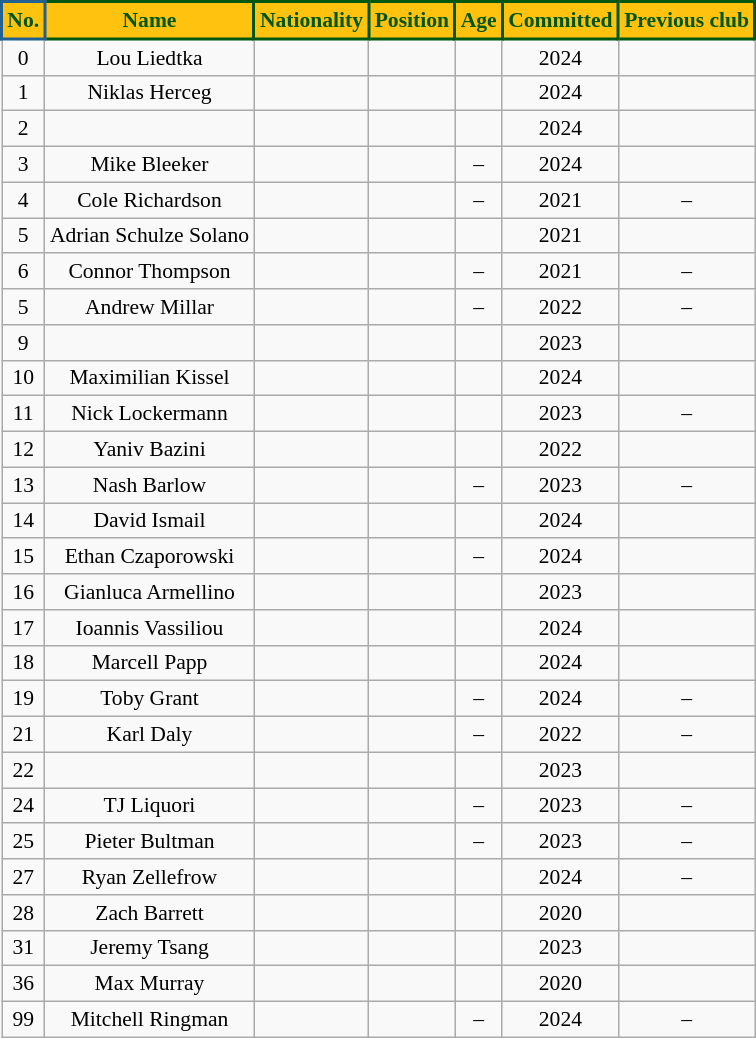<table class="wikitable sortable" style="text-align:left; font-size:90%; max-width:1100px;">
<tr>
<th style="background-color:#ffc20e; color:#005710; border:2px solid #236192;" scope="col" data-sort-type="number">No.</th>
<th style="background-color:#ffc20e; color:#005710; border:2px solid #005710;" scope="col">Name</th>
<th style="background-color:#ffc20e; color:#005710; border:2px solid #005710;" scope="col">Nationality</th>
<th style="background-color:#ffc20e; color:#005710; border:2px solid #005710;" scope="col">Position</th>
<th style="background-color:#ffc20e; color:#005710; border:2px solid #005710;" scope="col">Age</th>
<th style="background-color:#ffc20e; color:#005710; border:2px solid #005710;" scope="col">Committed</th>
<th style="background-color:#ffc20e; color:#005710; border:2px solid #005710;" scope="col">Previous club</th>
</tr>
<tr>
<td style="text-align:center">0</td>
<td style="text-align:center">Lou Liedtka</td>
<td></td>
<td style="text-align:center"><a href='#'></a></td>
<td style="text-align:center"></td>
<td style="text-align:center">2024</td>
<td style="text-align:left"></td>
</tr>
<tr>
<td style="text-align:center">1</td>
<td style="text-align:center">Niklas Herceg</td>
<td style="text-align:center"></td>
<td style="text-align:center"><a href='#'></a></td>
<td style="text-align:center"></td>
<td style="text-align:center">2024</td>
<td style="text-align:left"></td>
</tr>
<tr>
<td style="text-align:center">2</td>
<td style="text-align:center"></td>
<td style="text-align:center"></td>
<td style="text-align:center"><a href='#'></a></td>
<td style="text-align:center"></td>
<td style="text-align:center">2024</td>
<td style="text-align:left"></td>
</tr>
<tr>
<td style="text-align:center">3</td>
<td style="text-align:center">Mike Bleeker</td>
<td style="text-align:center"></td>
<td style="text-align:center"><a href='#'></a></td>
<td style="text-align:center">–</td>
<td style="text-align:center">2024</td>
<td style="text-align:left"></td>
</tr>
<tr>
<td style="text-align:center">4</td>
<td style="text-align:center">Cole Richardson</td>
<td style="text-align:center"></td>
<td style="text-align:center"><a href='#'></a></td>
<td style="text-align:center">–</td>
<td style="text-align:center">2021</td>
<td style="text-align:center">–</td>
</tr>
<tr>
<td style="text-align:center">5</td>
<td style="text-align:center">Adrian Schulze Solano</td>
<td style="text-align:center"></td>
<td style="text-align:center"><a href='#'></a></td>
<td style="text-align:center"></td>
<td style="text-align:center">2021</td>
<td style="text-align:left"></td>
</tr>
<tr>
<td style="text-align:center">6</td>
<td style="text-align:center">Connor Thompson</td>
<td style="text-align:center"></td>
<td style="text-align:center"><a href='#'></a></td>
<td style="text-align:center">–</td>
<td style="text-align:center">2021</td>
<td style="text-align:center">–</td>
</tr>
<tr>
<td style="text-align:center">5</td>
<td style="text-align:center">Andrew Millar</td>
<td style="text-align:center"></td>
<td style="text-align:center"><a href='#'></a></td>
<td style="text-align:center">–</td>
<td style="text-align:center">2022</td>
<td style="text-align:center">–</td>
</tr>
<tr>
<td style="text-align:center">9</td>
<td style="text-align:center"></td>
<td style="text-align:center"></td>
<td style="text-align:center"><a href='#'></a></td>
<td style="text-align:center"></td>
<td style="text-align:center">2023</td>
<td style="text-align:left"></td>
</tr>
<tr>
<td style="text-align:center">10</td>
<td style="text-align:center">Maximilian Kissel</td>
<td style="text-align:center"></td>
<td style="text-align:center"><a href='#'></a></td>
<td style="text-align:center"></td>
<td style="text-align:center">2024</td>
<td style="text-align:left"></td>
</tr>
<tr>
<td style="text-align:center">11</td>
<td style="text-align:center">Nick Lockermann</td>
<td style="text-align:center"></td>
<td style="text-align:center"><a href='#'></a></td>
<td style="text-align:center"></td>
<td style="text-align:center">2023</td>
<td style="text-align:center">–</td>
</tr>
<tr>
<td style="text-align:center">12</td>
<td style="text-align:center">Yaniv Bazini</td>
<td style="text-align:center"></td>
<td style="text-align:center"><a href='#'></a></td>
<td style="text-align:center"></td>
<td style="text-align:center">2022</td>
<td style="text-align:left"></td>
</tr>
<tr>
<td style="text-align:center">13</td>
<td style="text-align:center">Nash Barlow</td>
<td style="text-align:center"></td>
<td style="text-align:center"><a href='#'></a></td>
<td style="text-align:center">–</td>
<td style="text-align:center">2023</td>
<td style="text-align:center">–</td>
</tr>
<tr>
<td style="text-align:center">14</td>
<td style="text-align:center">David Ismail</td>
<td style="text-align:center"></td>
<td style="text-align:center"><a href='#'></a></td>
<td style="text-align:center"></td>
<td style="text-align:center">2024</td>
<td style="text-align:left"></td>
</tr>
<tr>
<td style="text-align:center">15</td>
<td style="text-align:center">Ethan Czaporowski</td>
<td style="text-align:center"></td>
<td style="text-align:center"><a href='#'></a></td>
<td style="text-align:center">–</td>
<td style="text-align:center">2024</td>
<td style="text-align:left"></td>
</tr>
<tr>
<td style="text-align:center">16</td>
<td style="text-align:center">Gianluca Armellino</td>
<td style="text-align:center"></td>
<td style="text-align:center"><a href='#'></a></td>
<td style="text-align:center"></td>
<td style="text-align:center">2023</td>
<td style="text-align:left"></td>
</tr>
<tr>
<td style="text-align:center">17</td>
<td style="text-align:center">Ioannis Vassiliou</td>
<td style="text-align:center"></td>
<td style="text-align:center"><a href='#'></a></td>
<td style="text-align:center"></td>
<td style="text-align:center">2024</td>
<td style="text-align:left"></td>
</tr>
<tr>
<td style="text-align:center">18</td>
<td style="text-align:center">Marcell Papp</td>
<td style="text-align:center"></td>
<td style="text-align:center"><a href='#'></a></td>
<td style="text-align:center"></td>
<td style="text-align:center">2024</td>
<td style="text-align:left"></td>
</tr>
<tr>
<td style="text-align:center">19</td>
<td style="text-align:center">Toby Grant</td>
<td style="text-align:center"></td>
<td style="text-align:center"><a href='#'></a></td>
<td style="text-align:center">–</td>
<td style="text-align:center">2024</td>
<td style="text-align:center">–</td>
</tr>
<tr>
<td style="text-align:center">21</td>
<td style="text-align:center">Karl Daly</td>
<td style="text-align:center"></td>
<td style="text-align:center"><a href='#'></a></td>
<td style="text-align:center">–</td>
<td style="text-align:center">2022</td>
<td style="text-align:center">–</td>
</tr>
<tr>
<td style="text-align:center">22</td>
<td style="text-align:center"></td>
<td style="text-align:center"></td>
<td style="text-align:center"><a href='#'></a></td>
<td style="text-align:center"></td>
<td style="text-align:center">2023</td>
<td style="text-align:left"></td>
</tr>
<tr>
<td style="text-align:center">24</td>
<td style="text-align:center">TJ Liquori</td>
<td style="text-align:center"></td>
<td style="text-align:center"><a href='#'></a></td>
<td style="text-align:center">–</td>
<td style="text-align:center">2023</td>
<td style="text-align:center">–</td>
</tr>
<tr>
<td style="text-align:center">25</td>
<td style="text-align:center">Pieter Bultman</td>
<td style="text-align:center"></td>
<td style="text-align:center"><a href='#'></a></td>
<td style="text-align:center">–</td>
<td style="text-align:center">2023</td>
<td style="text-align:center">–</td>
</tr>
<tr>
<td style="text-align:center">27</td>
<td style="text-align:center">Ryan Zellefrow</td>
<td style="text-align:center"></td>
<td style="text-align:center"><a href='#'></a></td>
<td style="text-align:center"></td>
<td style="text-align:center">2024</td>
<td style="text-align:center">–</td>
</tr>
<tr>
<td style="text-align:center">28</td>
<td style="text-align:center">Zach Barrett</td>
<td style="text-align:center"></td>
<td style="text-align:center"><a href='#'></a></td>
<td style="text-align:center"></td>
<td style="text-align:center">2020</td>
<td style="text-align:left"></td>
</tr>
<tr>
<td style="text-align:center">31</td>
<td style="text-align:center">Jeremy Tsang</td>
<td style="text-align:center"></td>
<td style="text-align:center"><a href='#'></a></td>
<td style="text-align:center"></td>
<td style="text-align:center">2023</td>
<td style="text-align:left"></td>
</tr>
<tr>
<td style="text-align:center">36</td>
<td style="text-align:center">Max Murray</td>
<td style="text-align:center"></td>
<td style="text-align:center"><a href='#'></a></td>
<td style="text-align:center"></td>
<td style="text-align:center">2020</td>
<td style="text-align:left"></td>
</tr>
<tr>
<td style="text-align:center">99</td>
<td style="text-align:center">Mitchell Ringman</td>
<td style="text-align:center"></td>
<td style="text-align:center"><a href='#'></a></td>
<td style="text-align:center">–</td>
<td style="text-align:center">2024</td>
<td style="text-align:center">–</td>
</tr>
</table>
